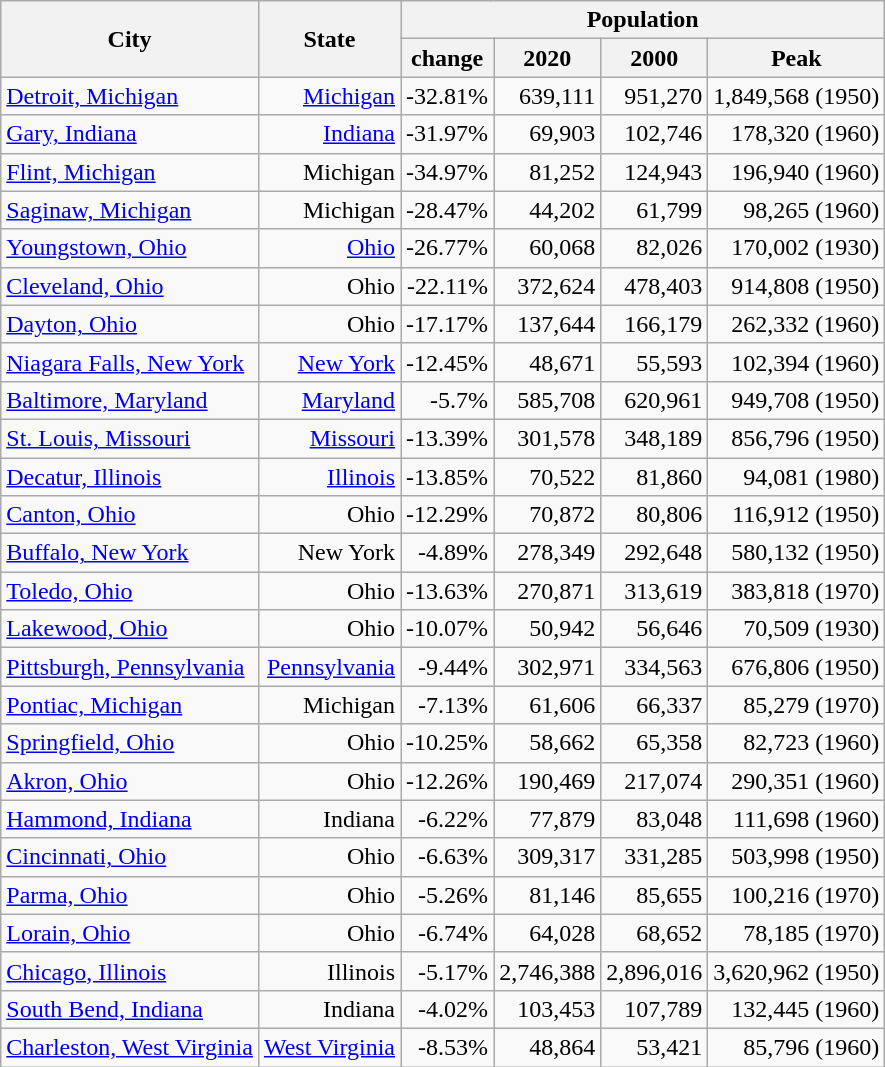<table class="wikitable sortable mw-collapsible" border="1" style="text-align:right">
<tr>
<th rowspan="2">City</th>
<th rowspan="2">State</th>
<th colspan="4">Population</th>
</tr>
<tr>
<th>change</th>
<th>2020</th>
<th>2000</th>
<th>Peak</th>
</tr>
<tr>
<td align=left><a href='#'>Detroit, Michigan</a></td>
<td><a href='#'>Michigan</a></td>
<td>-32.81%</td>
<td>639,111</td>
<td>951,270</td>
<td>1,849,568 (1950)</td>
</tr>
<tr>
<td align=left><a href='#'>Gary, Indiana</a></td>
<td><a href='#'>Indiana</a></td>
<td>-31.97%</td>
<td>69,903</td>
<td>102,746</td>
<td>178,320 (1960)</td>
</tr>
<tr>
<td align=left><a href='#'>Flint, Michigan</a></td>
<td>Michigan</td>
<td>-34.97%</td>
<td>81,252</td>
<td>124,943</td>
<td>196,940 (1960)</td>
</tr>
<tr>
<td align=left><a href='#'>Saginaw, Michigan</a></td>
<td>Michigan</td>
<td>-28.47%</td>
<td>44,202</td>
<td>61,799</td>
<td>98,265 (1960)</td>
</tr>
<tr>
<td align=left><a href='#'>Youngstown, Ohio</a></td>
<td><a href='#'>Ohio</a></td>
<td>-26.77%</td>
<td>60,068</td>
<td>82,026</td>
<td>170,002 (1930)</td>
</tr>
<tr>
<td align=left><a href='#'>Cleveland, Ohio</a></td>
<td>Ohio</td>
<td>-22.11%</td>
<td>372,624</td>
<td>478,403</td>
<td>914,808 (1950)</td>
</tr>
<tr>
<td align=left><a href='#'>Dayton, Ohio</a></td>
<td>Ohio</td>
<td>-17.17%</td>
<td>137,644</td>
<td>166,179</td>
<td>262,332 (1960)</td>
</tr>
<tr>
<td align=left><a href='#'>Niagara Falls, New York</a></td>
<td><a href='#'>New York</a></td>
<td>-12.45%</td>
<td>48,671</td>
<td>55,593</td>
<td>102,394 (1960)</td>
</tr>
<tr>
<td align=left><a href='#'>Baltimore, Maryland</a></td>
<td><a href='#'>Maryland</a></td>
<td>-5.7%</td>
<td>585,708</td>
<td>620,961</td>
<td>949,708 (1950)</td>
</tr>
<tr>
<td align=left><a href='#'>St. Louis, Missouri</a></td>
<td><a href='#'>Missouri</a></td>
<td>-13.39%</td>
<td>301,578</td>
<td>348,189</td>
<td>856,796 (1950)</td>
</tr>
<tr>
<td align=left><a href='#'>Decatur, Illinois</a></td>
<td><a href='#'>Illinois</a></td>
<td>-13.85%</td>
<td>70,522</td>
<td>81,860</td>
<td>94,081 (1980)</td>
</tr>
<tr>
<td align=left><a href='#'>Canton, Ohio</a></td>
<td>Ohio</td>
<td>-12.29%</td>
<td>70,872</td>
<td>80,806</td>
<td>116,912 (1950)</td>
</tr>
<tr>
<td align=left><a href='#'>Buffalo, New York</a></td>
<td>New York</td>
<td>-4.89%</td>
<td>278,349</td>
<td>292,648</td>
<td>580,132 (1950)</td>
</tr>
<tr>
<td align=left><a href='#'>Toledo, Ohio</a></td>
<td>Ohio</td>
<td>-13.63%</td>
<td>270,871</td>
<td>313,619</td>
<td>383,818 (1970)</td>
</tr>
<tr>
<td align=left><a href='#'>Lakewood, Ohio</a></td>
<td>Ohio</td>
<td>-10.07%</td>
<td>50,942</td>
<td>56,646</td>
<td>70,509 (1930)</td>
</tr>
<tr>
<td align=left><a href='#'>Pittsburgh, Pennsylvania</a></td>
<td><a href='#'>Pennsylvania</a></td>
<td>-9.44%</td>
<td>302,971</td>
<td>334,563</td>
<td>676,806 (1950)</td>
</tr>
<tr>
<td align=left><a href='#'>Pontiac, Michigan</a></td>
<td>Michigan</td>
<td>-7.13%</td>
<td>61,606</td>
<td>66,337</td>
<td>85,279 (1970)</td>
</tr>
<tr>
<td align=left><a href='#'>Springfield, Ohio</a></td>
<td>Ohio</td>
<td>-10.25%</td>
<td>58,662</td>
<td>65,358</td>
<td>82,723 (1960)</td>
</tr>
<tr>
<td align=left><a href='#'>Akron, Ohio</a></td>
<td>Ohio</td>
<td>-12.26%</td>
<td>190,469</td>
<td>217,074</td>
<td>290,351 (1960)</td>
</tr>
<tr>
<td align=left><a href='#'>Hammond, Indiana</a></td>
<td>Indiana</td>
<td>-6.22%</td>
<td>77,879</td>
<td>83,048</td>
<td>111,698 (1960)</td>
</tr>
<tr>
<td align=left><a href='#'>Cincinnati, Ohio</a></td>
<td>Ohio</td>
<td>-6.63%</td>
<td>309,317</td>
<td>331,285</td>
<td>503,998 (1950)</td>
</tr>
<tr>
<td align=left><a href='#'>Parma, Ohio</a></td>
<td>Ohio</td>
<td>-5.26%</td>
<td>81,146</td>
<td>85,655</td>
<td>100,216 (1970)</td>
</tr>
<tr>
<td align=left><a href='#'>Lorain, Ohio</a></td>
<td>Ohio</td>
<td>-6.74%</td>
<td>64,028</td>
<td>68,652</td>
<td>78,185 (1970)</td>
</tr>
<tr>
<td align=left><a href='#'>Chicago, Illinois</a></td>
<td>Illinois</td>
<td>-5.17%</td>
<td>2,746,388</td>
<td>2,896,016</td>
<td>3,620,962 (1950)</td>
</tr>
<tr>
<td align=left><a href='#'>South Bend, Indiana</a></td>
<td>Indiana</td>
<td>-4.02%</td>
<td>103,453</td>
<td>107,789</td>
<td>132,445 (1960)</td>
</tr>
<tr>
<td align=left><a href='#'>Charleston, West Virginia</a></td>
<td><a href='#'>West Virginia</a></td>
<td>-8.53%</td>
<td>48,864</td>
<td>53,421</td>
<td>85,796 (1960)</td>
</tr>
</table>
